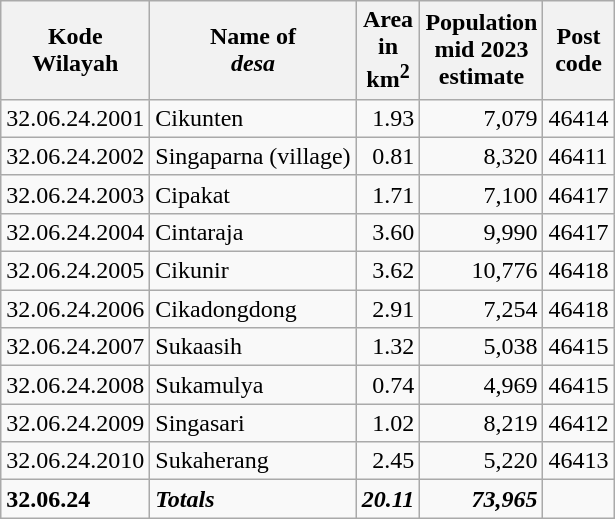<table class="wikitable">
<tr>
<th>Kode <br>Wilayah</th>
<th>Name of <br><em>desa</em></th>
<th>Area <br>in <br>km<sup>2</sup></th>
<th>Population<br>mid 2023<br>estimate</th>
<th>Post<br>code</th>
</tr>
<tr>
<td>32.06.24.2001</td>
<td>Cikunten</td>
<td align="right">1.93</td>
<td align="right">7,079</td>
<td>46414</td>
</tr>
<tr>
<td>32.06.24.2002</td>
<td>Singaparna (village)</td>
<td align="right">0.81</td>
<td align="right">8,320</td>
<td>46411</td>
</tr>
<tr>
<td>32.06.24.2003</td>
<td>Cipakat</td>
<td align="right">1.71</td>
<td align="right">7,100</td>
<td>46417</td>
</tr>
<tr>
<td>32.06.24.2004</td>
<td>Cintaraja</td>
<td align="right">3.60</td>
<td align="right">9,990</td>
<td>46417</td>
</tr>
<tr>
<td>32.06.24.2005</td>
<td>Cikunir</td>
<td align="right">3.62</td>
<td align="right">10,776</td>
<td>46418</td>
</tr>
<tr>
<td>32.06.24.2006</td>
<td>Cikadongdong</td>
<td align="right">2.91</td>
<td align="right">7,254</td>
<td>46418</td>
</tr>
<tr>
<td>32.06.24.2007</td>
<td>Sukaasih</td>
<td align="right">1.32</td>
<td align="right">5,038</td>
<td>46415</td>
</tr>
<tr>
<td>32.06.24.2008</td>
<td>Sukamulya</td>
<td align="right">0.74</td>
<td align="right">4,969</td>
<td>46415</td>
</tr>
<tr>
<td>32.06.24.2009</td>
<td>Singasari</td>
<td align="right">1.02</td>
<td align="right">8,219</td>
<td>46412</td>
</tr>
<tr>
<td>32.06.24.2010</td>
<td>Sukaherang</td>
<td align="right">2.45</td>
<td align="right">5,220</td>
<td>46413</td>
</tr>
<tr>
<td><strong>32.06.24</strong></td>
<td><strong><em>Totals</em></strong></td>
<td align="right"><strong><em>20.11</em></strong></td>
<td align="right"><strong><em>73,965</em></strong></td>
<td></td>
</tr>
</table>
